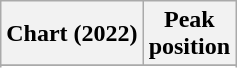<table class="wikitable sortable plainrowheaders" style="text-align:center">
<tr>
<th scope="col">Chart (2022)</th>
<th scope="col">Peak<br>position</th>
</tr>
<tr>
</tr>
<tr>
</tr>
</table>
